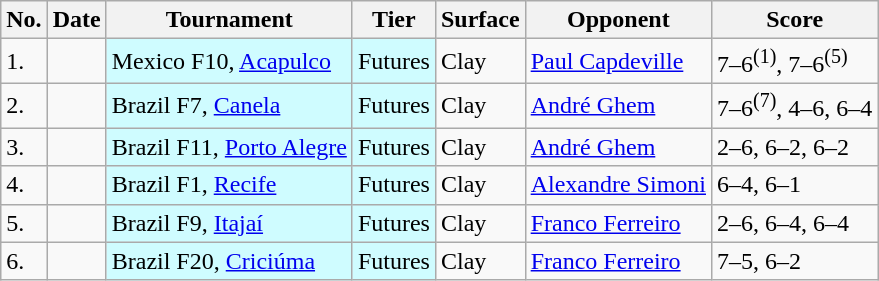<table class="sortable wikitable">
<tr>
<th>No.</th>
<th>Date</th>
<th>Tournament</th>
<th>Tier</th>
<th>Surface</th>
<th>Opponent</th>
<th class="unsortable">Score</th>
</tr>
<tr>
<td>1.</td>
<td></td>
<td style="background:#cffcff;">Mexico F10, <a href='#'>Acapulco</a></td>
<td style="background:#cffcff;">Futures</td>
<td>Clay</td>
<td> <a href='#'>Paul Capdeville</a></td>
<td>7–6<sup>(1)</sup>, 7–6<sup>(5)</sup></td>
</tr>
<tr>
<td>2.</td>
<td></td>
<td style="background:#cffcff;">Brazil F7, <a href='#'>Canela</a></td>
<td style="background:#cffcff;">Futures</td>
<td>Clay</td>
<td> <a href='#'>André Ghem</a></td>
<td>7–6<sup>(7)</sup>, 4–6, 6–4</td>
</tr>
<tr>
<td>3.</td>
<td></td>
<td style="background:#cffcff;">Brazil F11, <a href='#'>Porto Alegre</a></td>
<td style="background:#cffcff;">Futures</td>
<td>Clay</td>
<td> <a href='#'>André Ghem</a></td>
<td>2–6, 6–2, 6–2</td>
</tr>
<tr>
<td>4.</td>
<td></td>
<td style="background:#cffcff;">Brazil F1, <a href='#'>Recife</a></td>
<td style="background:#cffcff;">Futures</td>
<td>Clay</td>
<td> <a href='#'>Alexandre Simoni</a></td>
<td>6–4, 6–1</td>
</tr>
<tr>
<td>5.</td>
<td></td>
<td style="background:#cffcff;">Brazil F9, <a href='#'>Itajaí</a></td>
<td style="background:#cffcff;">Futures</td>
<td>Clay</td>
<td> <a href='#'>Franco Ferreiro</a></td>
<td>2–6, 6–4, 6–4</td>
</tr>
<tr>
<td>6.</td>
<td></td>
<td style="background:#cffcff;">Brazil F20, <a href='#'>Criciúma</a></td>
<td style="background:#cffcff;">Futures</td>
<td>Clay</td>
<td> <a href='#'>Franco Ferreiro</a></td>
<td>7–5, 6–2</td>
</tr>
</table>
